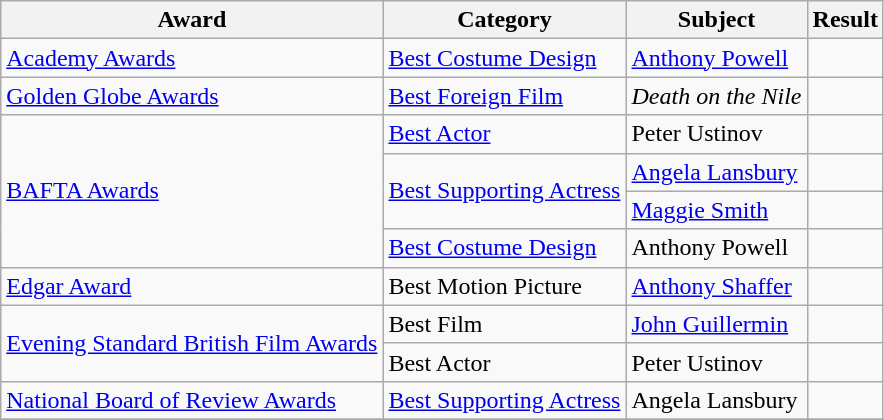<table class="wikitable sortable">
<tr>
<th>Award</th>
<th>Category</th>
<th>Subject</th>
<th>Result</th>
</tr>
<tr>
<td rowspan=1><a href='#'>Academy Awards</a></td>
<td><a href='#'>Best Costume Design</a></td>
<td><a href='#'>Anthony Powell</a></td>
<td></td>
</tr>
<tr>
<td rowspan=1><a href='#'>Golden Globe Awards</a></td>
<td><a href='#'>Best Foreign Film</a></td>
<td><em>Death on the Nile</em></td>
<td></td>
</tr>
<tr>
<td rowspan=4><a href='#'>BAFTA Awards</a></td>
<td><a href='#'>Best Actor</a></td>
<td>Peter Ustinov</td>
<td></td>
</tr>
<tr>
<td rowspan="2"><a href='#'>Best Supporting Actress</a></td>
<td><a href='#'>Angela Lansbury</a></td>
<td></td>
</tr>
<tr>
<td><a href='#'>Maggie Smith</a></td>
<td></td>
</tr>
<tr>
<td><a href='#'>Best Costume Design</a></td>
<td>Anthony Powell</td>
<td></td>
</tr>
<tr>
<td><a href='#'>Edgar Award</a></td>
<td>Best Motion Picture</td>
<td><a href='#'>Anthony Shaffer</a></td>
<td></td>
</tr>
<tr>
<td rowspan=2><a href='#'>Evening Standard British Film Awards</a></td>
<td>Best Film</td>
<td><a href='#'>John Guillermin</a></td>
<td></td>
</tr>
<tr>
<td>Best Actor</td>
<td>Peter Ustinov</td>
<td></td>
</tr>
<tr>
<td><a href='#'>National Board of Review Awards</a></td>
<td><a href='#'>Best Supporting Actress</a></td>
<td>Angela Lansbury</td>
<td></td>
</tr>
<tr>
</tr>
</table>
